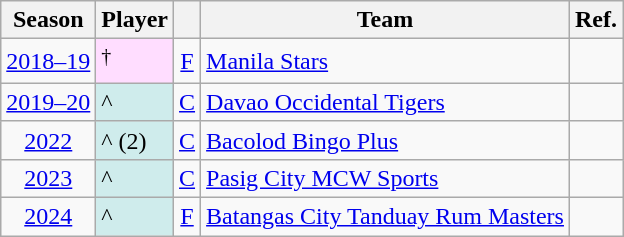<table class="wikitable sortable">
<tr>
<th>Season</th>
<th>Player</th>
<th></th>
<th>Team</th>
<th class="unsortable">Ref.</th>
</tr>
<tr>
<td align=center><a href='#'>2018–19</a></td>
<td bgcolor="#FFDDFF"><sup>†</sup></td>
<td align=center><a href='#'>F</a></td>
<td><a href='#'>Manila Stars</a></td>
<td></td>
</tr>
<tr>
<td align=center><a href='#'>2019–20</a></td>
<td bgcolor="#CFECEC">^</td>
<td align=center><a href='#'>C</a></td>
<td><a href='#'>Davao Occidental Tigers</a></td>
<td></td>
</tr>
<tr>
<td align=center><a href='#'>2022</a></td>
<td bgcolor="#CFECEC">^ (2)</td>
<td align=center><a href='#'>C</a></td>
<td><a href='#'>Bacolod Bingo Plus</a></td>
<td></td>
</tr>
<tr>
<td align=center><a href='#'>2023</a></td>
<td bgcolor="#CFECEC">^</td>
<td align=center><a href='#'>C</a></td>
<td><a href='#'>Pasig City MCW Sports</a></td>
<td></td>
</tr>
<tr>
<td align=center><a href='#'>2024</a></td>
<td bgcolor="#CFECEC">^</td>
<td align=center><a href='#'>F</a></td>
<td><a href='#'>Batangas City Tanduay Rum Masters</a></td>
<td></td>
</tr>
</table>
